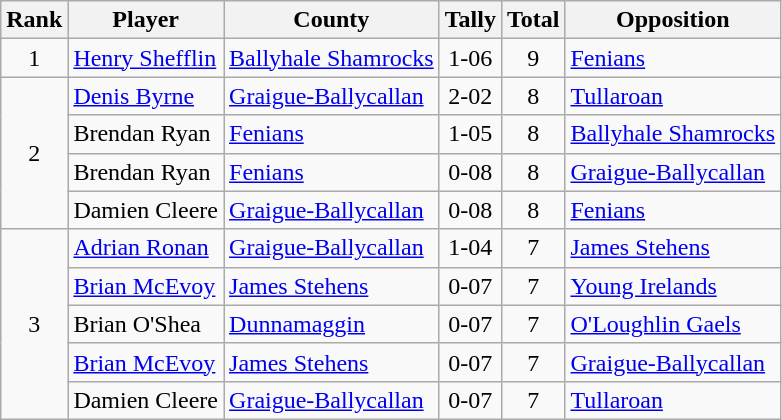<table class="wikitable">
<tr>
<th>Rank</th>
<th>Player</th>
<th>County</th>
<th>Tally</th>
<th>Total</th>
<th>Opposition</th>
</tr>
<tr>
<td rowspan=1 align=center>1</td>
<td><a href='#'>Henry Shefflin</a></td>
<td><a href='#'>Ballyhale Shamrocks</a></td>
<td align=center>1-06</td>
<td align=center>9</td>
<td><a href='#'>Fenians</a></td>
</tr>
<tr>
<td rowspan=4 align=center>2</td>
<td><a href='#'>Denis Byrne</a></td>
<td><a href='#'>Graigue-Ballycallan</a></td>
<td align=center>2-02</td>
<td align=center>8</td>
<td><a href='#'>Tullaroan</a></td>
</tr>
<tr>
<td>Brendan Ryan</td>
<td><a href='#'>Fenians</a></td>
<td align=center>1-05</td>
<td align=center>8</td>
<td><a href='#'>Ballyhale Shamrocks</a></td>
</tr>
<tr>
<td>Brendan Ryan</td>
<td><a href='#'>Fenians</a></td>
<td align=center>0-08</td>
<td align=center>8</td>
<td><a href='#'>Graigue-Ballycallan</a></td>
</tr>
<tr>
<td>Damien Cleere</td>
<td><a href='#'>Graigue-Ballycallan</a></td>
<td align=center>0-08</td>
<td align=center>8</td>
<td><a href='#'>Fenians</a></td>
</tr>
<tr>
<td rowspan=5 align=center>3</td>
<td><a href='#'>Adrian Ronan</a></td>
<td><a href='#'>Graigue-Ballycallan</a></td>
<td align=center>1-04</td>
<td align=center>7</td>
<td><a href='#'>James Stehens</a></td>
</tr>
<tr>
<td><a href='#'>Brian McEvoy</a></td>
<td><a href='#'>James Stehens</a></td>
<td align=center>0-07</td>
<td align=center>7</td>
<td><a href='#'>Young Irelands</a></td>
</tr>
<tr>
<td>Brian O'Shea</td>
<td><a href='#'>Dunnamaggin</a></td>
<td align=center>0-07</td>
<td align=center>7</td>
<td><a href='#'>O'Loughlin Gaels</a></td>
</tr>
<tr>
<td><a href='#'>Brian McEvoy</a></td>
<td><a href='#'>James Stehens</a></td>
<td align=center>0-07</td>
<td align=center>7</td>
<td><a href='#'>Graigue-Ballycallan</a></td>
</tr>
<tr>
<td>Damien Cleere</td>
<td><a href='#'>Graigue-Ballycallan</a></td>
<td align=center>0-07</td>
<td align=center>7</td>
<td><a href='#'>Tullaroan</a></td>
</tr>
</table>
